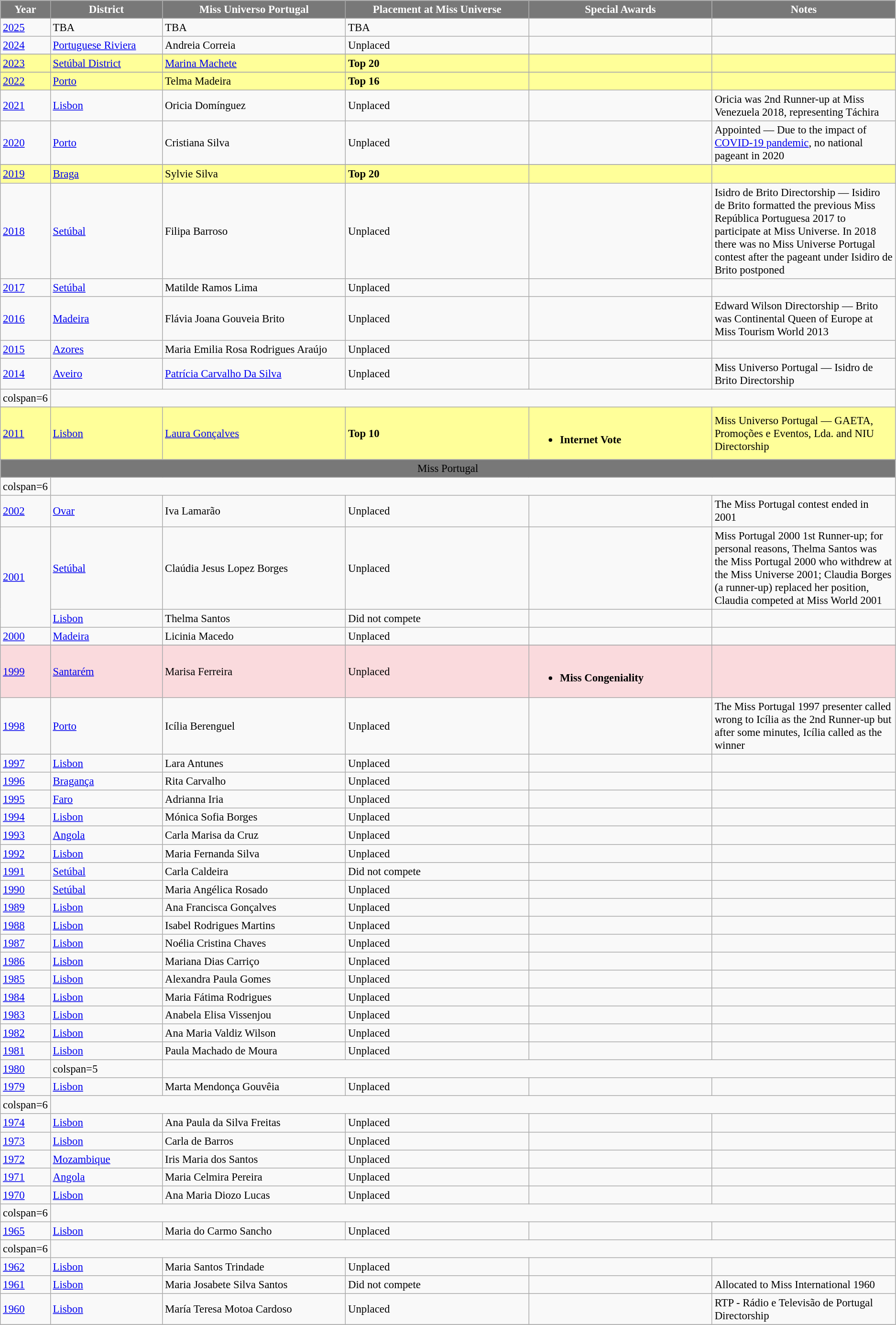<table class="wikitable " style="font-size: 95%;">
<tr>
<th width="60" style="background-color:#787878;color:#FFFFFF;">Year</th>
<th width="150" style="background-color:#787878;color:#FFFFFF;">District</th>
<th width="250" style="background-color:#787878;color:#FFFFFF;">Miss Universo Portugal</th>
<th width="250" style="background-color:#787878;color:#FFFFFF;">Placement at Miss Universe</th>
<th width="250" style="background-color:#787878;color:#FFFFFF;">Special Awards</th>
<th width="250" style="background-color:#787878;color:#FFFFFF;">Notes</th>
</tr>
<tr>
<td><a href='#'>2025</a></td>
<td>TBA</td>
<td>TBA</td>
<td>TBA</td>
<td></td>
<td></td>
</tr>
<tr>
<td><a href='#'>2024</a></td>
<td><a href='#'>Portuguese Riviera</a></td>
<td>Andreia Correia</td>
<td>Unplaced</td>
<td></td>
<td></td>
</tr>
<tr>
</tr>
<tr style="background-color:#FFFF99;">
<td><a href='#'>2023</a></td>
<td><a href='#'>Setúbal District</a></td>
<td><a href='#'>Marina Machete</a></td>
<td><strong>Top 20</strong></td>
<td></td>
<td></td>
</tr>
<tr>
</tr>
<tr style="background-color:#FFFF99;">
<td><a href='#'>2022</a></td>
<td><a href='#'>Porto</a></td>
<td>Telma Madeira</td>
<td><strong>Top 16</strong></td>
<td></td>
<td></td>
</tr>
<tr>
<td><a href='#'>2021</a></td>
<td><a href='#'>Lisbon</a></td>
<td>Oricia Domínguez</td>
<td>Unplaced</td>
<td></td>
<td>Oricia was 2nd Runner-up at Miss Venezuela 2018, representing Táchira</td>
</tr>
<tr>
<td><a href='#'>2020</a></td>
<td><a href='#'>Porto</a></td>
<td>Cristiana Silva</td>
<td>Unplaced</td>
<td></td>
<td>Appointed — Due to the impact of <a href='#'>COVID-19 pandemic</a>, no national pageant in 2020</td>
</tr>
<tr>
</tr>
<tr style="background-color:#FFFF99;">
<td><a href='#'>2019</a></td>
<td><a href='#'>Braga</a></td>
<td>Sylvie Silva</td>
<td><strong>Top 20</strong></td>
<td></td>
<td></td>
</tr>
<tr>
<td><a href='#'>2018</a></td>
<td><a href='#'>Setúbal</a></td>
<td>Filipa Barroso</td>
<td>Unplaced</td>
<td></td>
<td>Isidro de Brito Directorship — Isidiro de Brito formatted the previous Miss República Portuguesa 2017 to participate at Miss Universe. In 2018 there was no Miss Universe Portugal contest after the pageant under Isidiro de Brito postponed</td>
</tr>
<tr>
<td><a href='#'>2017</a></td>
<td><a href='#'>Setúbal</a></td>
<td>Matilde Ramos Lima</td>
<td>Unplaced</td>
<td></td>
<td></td>
</tr>
<tr>
<td><a href='#'>2016</a></td>
<td><a href='#'>Madeira</a></td>
<td>Flávia Joana Gouveia Brito</td>
<td>Unplaced</td>
<td></td>
<td>Edward Wilson Directorship — Brito was Continental Queen of Europe at Miss Tourism World 2013</td>
</tr>
<tr>
<td><a href='#'>2015</a></td>
<td><a href='#'>Azores</a></td>
<td>Maria Emilia Rosa Rodrigues Araújo</td>
<td>Unplaced</td>
<td></td>
<td></td>
</tr>
<tr>
<td><a href='#'>2014</a></td>
<td><a href='#'>Aveiro</a></td>
<td><a href='#'>Patrícia Carvalho Da Silva</a></td>
<td>Unplaced</td>
<td></td>
<td>Miss Universo Portugal — Isidro de Brito Directorship</td>
</tr>
<tr>
<td>colspan=6 </td>
</tr>
<tr>
</tr>
<tr style="background-color:#FFFF99;">
<td><a href='#'>2011</a></td>
<td><a href='#'>Lisbon</a></td>
<td><a href='#'>Laura Gonçalves</a></td>
<td><strong>Top 10</strong></td>
<td align="left"><br><ul><li><strong>Internet Vote</strong></li></ul></td>
<td>Miss Universo Portugal — GAETA, Promoções e Eventos, Lda. and NIU Directorship</td>
</tr>
<tr>
</tr>
<tr bgcolor="#787878" align="center">
<td colspan="6"><span>Miss Portugal</span></td>
</tr>
<tr>
<td>colspan=6 </td>
</tr>
<tr>
<td><a href='#'>2002</a></td>
<td><a href='#'>Ovar</a></td>
<td>Iva Lamarão</td>
<td>Unplaced</td>
<td></td>
<td>The Miss Portugal contest ended in 2001</td>
</tr>
<tr>
<td rowspan=2><a href='#'>2001</a></td>
<td><a href='#'>Setúbal</a></td>
<td>Claúdia Jesus Lopez Borges</td>
<td>Unplaced</td>
<td></td>
<td>Miss Portugal 2000 1st Runner-up; for personal reasons, Thelma Santos was the Miss Portugal 2000 who withdrew at the Miss Universe 2001; Claudia Borges (a runner-up) replaced her position, Claudia competed at Miss World 2001</td>
</tr>
<tr>
<td><a href='#'>Lisbon</a></td>
<td>Thelma Santos</td>
<td>Did not compete</td>
<td></td>
<td></td>
</tr>
<tr>
<td><a href='#'>2000</a></td>
<td><a href='#'>Madeira</a></td>
<td>Licinia Macedo</td>
<td>Unplaced</td>
<td></td>
<td></td>
</tr>
<tr>
</tr>
<tr style="background-color:#FADADD;">
<td><a href='#'>1999</a></td>
<td><a href='#'>Santarém</a></td>
<td>Marisa Ferreira</td>
<td>Unplaced</td>
<td align="left"><br><ul><li><strong>Miss Congeniality</strong></li></ul></td>
<td></td>
</tr>
<tr>
<td><a href='#'>1998</a></td>
<td><a href='#'>Porto</a></td>
<td>Icília Berenguel</td>
<td>Unplaced</td>
<td></td>
<td>The Miss Portugal 1997 presenter called wrong to Icília as the 2nd Runner-up but after some minutes, Icília called as the winner</td>
</tr>
<tr>
<td><a href='#'>1997</a></td>
<td><a href='#'>Lisbon</a></td>
<td>Lara Antunes</td>
<td>Unplaced</td>
<td></td>
<td></td>
</tr>
<tr>
<td><a href='#'>1996</a></td>
<td><a href='#'>Bragança</a></td>
<td>Rita Carvalho</td>
<td>Unplaced</td>
<td></td>
<td></td>
</tr>
<tr>
<td><a href='#'>1995</a></td>
<td><a href='#'>Faro</a></td>
<td>Adrianna Iria</td>
<td>Unplaced</td>
<td></td>
<td></td>
</tr>
<tr>
<td><a href='#'>1994</a></td>
<td><a href='#'>Lisbon</a></td>
<td>Mónica Sofia Borges</td>
<td>Unplaced</td>
<td></td>
<td></td>
</tr>
<tr>
<td><a href='#'>1993</a></td>
<td><a href='#'>Angola</a></td>
<td>Carla Marisa da Cruz</td>
<td>Unplaced</td>
<td></td>
<td></td>
</tr>
<tr>
<td><a href='#'>1992</a></td>
<td><a href='#'>Lisbon</a></td>
<td>Maria Fernanda Silva</td>
<td>Unplaced</td>
<td></td>
<td></td>
</tr>
<tr>
<td><a href='#'>1991</a></td>
<td><a href='#'>Setúbal</a></td>
<td>Carla Caldeira</td>
<td>Did not compete</td>
<td></td>
<td></td>
</tr>
<tr>
<td><a href='#'>1990</a></td>
<td><a href='#'>Setúbal</a></td>
<td>Maria Angélica Rosado</td>
<td>Unplaced</td>
<td></td>
<td></td>
</tr>
<tr>
<td><a href='#'>1989</a></td>
<td><a href='#'>Lisbon</a></td>
<td>Ana Francisca Gonçalves</td>
<td>Unplaced</td>
<td></td>
<td></td>
</tr>
<tr>
<td><a href='#'>1988</a></td>
<td><a href='#'>Lisbon</a></td>
<td>Isabel Rodrigues Martins</td>
<td>Unplaced</td>
<td></td>
<td></td>
</tr>
<tr>
<td><a href='#'>1987</a></td>
<td><a href='#'>Lisbon</a></td>
<td>Noélia Cristina Chaves</td>
<td>Unplaced</td>
<td></td>
<td></td>
</tr>
<tr>
<td><a href='#'>1986</a></td>
<td><a href='#'>Lisbon</a></td>
<td>Mariana Dias Carriço</td>
<td>Unplaced</td>
<td></td>
<td></td>
</tr>
<tr>
<td><a href='#'>1985</a></td>
<td><a href='#'>Lisbon</a></td>
<td>Alexandra Paula Gomes</td>
<td>Unplaced</td>
<td></td>
<td></td>
</tr>
<tr>
<td><a href='#'>1984</a></td>
<td><a href='#'>Lisbon</a></td>
<td>Maria Fátima Rodrigues</td>
<td>Unplaced</td>
<td></td>
<td></td>
</tr>
<tr>
<td><a href='#'>1983</a></td>
<td><a href='#'>Lisbon</a></td>
<td>Anabela Elisa Vissenjou</td>
<td>Unplaced</td>
<td></td>
<td></td>
</tr>
<tr>
<td><a href='#'>1982</a></td>
<td><a href='#'>Lisbon</a></td>
<td>Ana Maria Valdiz Wilson</td>
<td>Unplaced</td>
<td></td>
<td></td>
</tr>
<tr>
<td><a href='#'>1981</a></td>
<td><a href='#'>Lisbon</a></td>
<td>Paula Machado de Moura</td>
<td>Unplaced</td>
<td></td>
<td></td>
</tr>
<tr>
<td><a href='#'>1980</a></td>
<td>colspan=5 </td>
</tr>
<tr>
<td><a href='#'>1979</a></td>
<td><a href='#'>Lisbon</a></td>
<td>Marta Mendonça Gouvêia</td>
<td>Unplaced</td>
<td></td>
<td></td>
</tr>
<tr>
<td>colspan=6 </td>
</tr>
<tr>
<td><a href='#'>1974</a></td>
<td><a href='#'>Lisbon</a></td>
<td>Ana Paula da Silva Freitas</td>
<td>Unplaced</td>
<td></td>
<td></td>
</tr>
<tr>
<td><a href='#'>1973</a></td>
<td><a href='#'>Lisbon</a></td>
<td>Carla de Barros</td>
<td>Unplaced</td>
<td></td>
<td></td>
</tr>
<tr>
<td><a href='#'>1972</a></td>
<td><a href='#'>Mozambique</a></td>
<td>Iris Maria dos Santos</td>
<td>Unplaced</td>
<td></td>
<td></td>
</tr>
<tr>
<td><a href='#'>1971</a></td>
<td><a href='#'>Angola</a></td>
<td>Maria Celmira Pereira</td>
<td>Unplaced</td>
<td></td>
<td></td>
</tr>
<tr>
<td><a href='#'>1970</a></td>
<td><a href='#'>Lisbon</a></td>
<td>Ana Maria Diozo Lucas</td>
<td>Unplaced</td>
<td></td>
<td></td>
</tr>
<tr>
<td>colspan=6 </td>
</tr>
<tr>
<td><a href='#'>1965</a></td>
<td><a href='#'>Lisbon</a></td>
<td>Maria do Carmo Sancho</td>
<td>Unplaced</td>
<td></td>
<td></td>
</tr>
<tr>
<td>colspan=6 </td>
</tr>
<tr>
<td><a href='#'>1962</a></td>
<td><a href='#'>Lisbon</a></td>
<td>Maria Santos Trindade</td>
<td>Unplaced</td>
<td></td>
<td></td>
</tr>
<tr>
<td><a href='#'>1961</a></td>
<td><a href='#'>Lisbon</a></td>
<td>Maria Josabete Silva Santos</td>
<td>Did not compete</td>
<td></td>
<td>Allocated to Miss International 1960</td>
</tr>
<tr>
<td><a href='#'>1960</a></td>
<td><a href='#'>Lisbon</a></td>
<td>María Teresa Motoa Cardoso</td>
<td>Unplaced</td>
<td></td>
<td>RTP - Rádio e Televisão de Portugal Directorship</td>
</tr>
<tr>
</tr>
</table>
